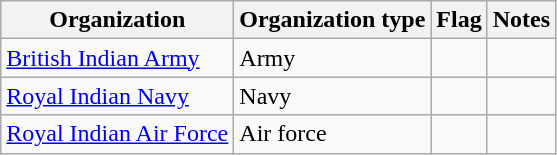<table class="wikitable">
<tr>
<th>Organization</th>
<th>Organization type</th>
<th>Flag</th>
<th>Notes</th>
</tr>
<tr>
<td><a href='#'>British Indian Army</a></td>
<td>Army</td>
<td></td>
<td></td>
</tr>
<tr>
<td><a href='#'>Royal Indian Navy</a></td>
<td>Navy</td>
<td></td>
<td></td>
</tr>
<tr>
<td><a href='#'>Royal Indian Air Force</a></td>
<td>Air force</td>
<td></td>
<td></td>
</tr>
</table>
